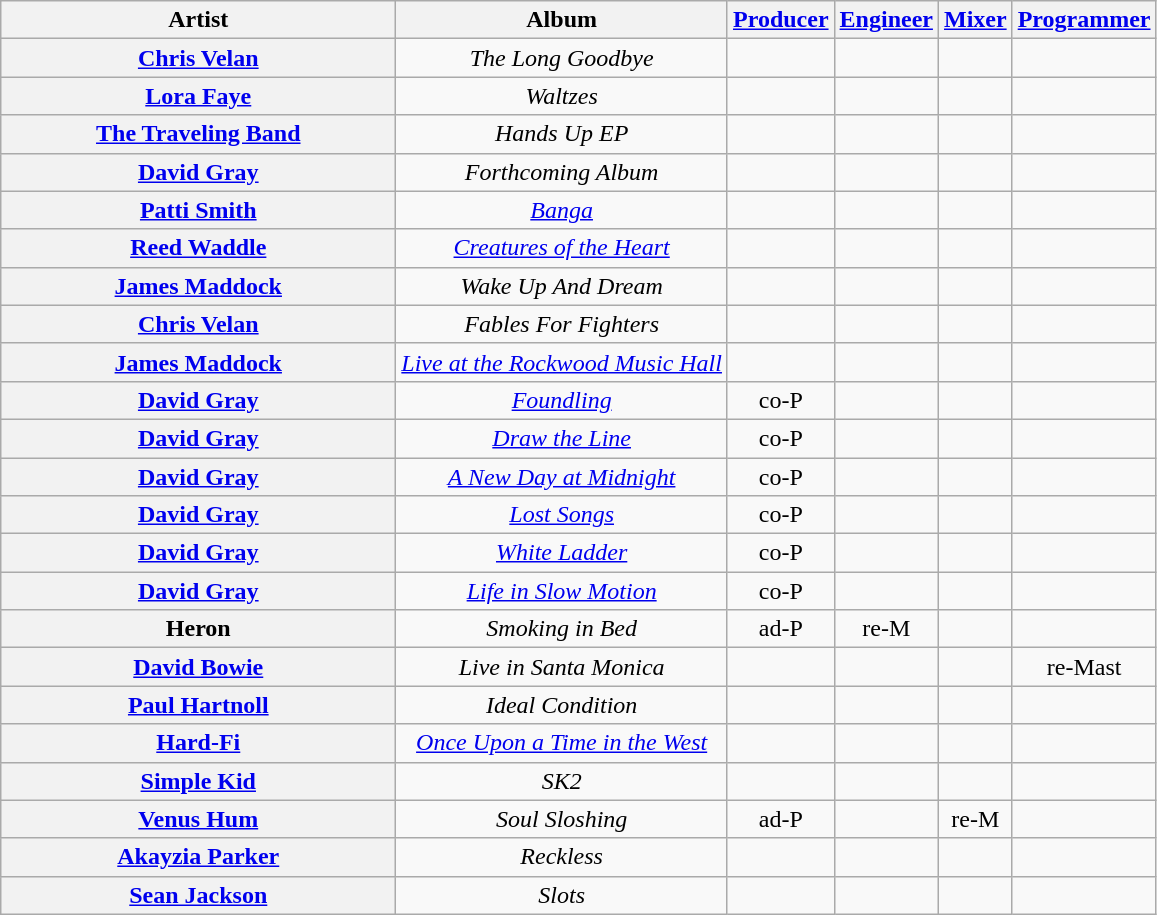<table class="wikitable plainrowheaders" style="text-align:center;">
<tr>
<th scope="col" style="width:16em;">Artist</th>
<th scope="col">Album</th>
<th scope="col"><a href='#'>Producer</a></th>
<th scope="col"><a href='#'>Engineer</a></th>
<th scope="col"><a href='#'>Mixer</a></th>
<th scope="col"><a href='#'>Programmer</a></th>
</tr>
<tr>
<th scope="row"><a href='#'>Chris Velan</a></th>
<td><em>The Long Goodbye</em></td>
<td></td>
<td></td>
<td></td>
<td></td>
</tr>
<tr>
<th scope="row"><a href='#'>Lora Faye</a></th>
<td><em>Waltzes</em></td>
<td></td>
<td></td>
<td></td>
<td></td>
</tr>
<tr>
<th scope="row"><a href='#'>The Traveling Band</a></th>
<td><em>Hands Up EP</em></td>
<td></td>
<td></td>
<td></td>
<td></td>
</tr>
<tr>
<th scope="row"><a href='#'>David Gray</a></th>
<td><em>Forthcoming Album</em></td>
<td></td>
<td></td>
<td></td>
<td></td>
</tr>
<tr>
<th scope="row"><a href='#'>Patti Smith</a></th>
<td><em><a href='#'>Banga</a></em></td>
<td></td>
<td></td>
<td></td>
<td></td>
</tr>
<tr>
<th scope="row"><a href='#'>Reed Waddle</a></th>
<td><em><a href='#'>Creatures of the Heart</a></em></td>
<td></td>
<td></td>
<td></td>
<td></td>
</tr>
<tr>
<th scope="row"><a href='#'>James Maddock</a></th>
<td><em>Wake Up And Dream</em></td>
<td></td>
<td></td>
<td></td>
<td></td>
</tr>
<tr>
<th scope="row"><a href='#'>Chris Velan</a></th>
<td><em>Fables For Fighters</em></td>
<td></td>
<td></td>
<td></td>
<td></td>
</tr>
<tr>
<th scope="row"><a href='#'>James Maddock</a></th>
<td><em><a href='#'>Live at the Rockwood Music Hall</a></em></td>
<td></td>
<td></td>
<td></td>
<td></td>
</tr>
<tr>
<th scope="row"><a href='#'>David Gray</a></th>
<td><em><a href='#'>Foundling</a></em></td>
<td>co-P<br></td>
<td></td>
<td></td>
<td></td>
</tr>
<tr>
<th scope="row"><a href='#'>David Gray</a></th>
<td><em><a href='#'>Draw the Line</a></em></td>
<td>co-P<br></td>
<td></td>
<td></td>
<td></td>
</tr>
<tr>
<th scope="row"><a href='#'>David Gray</a></th>
<td><em><a href='#'>A New Day at Midnight</a></em></td>
<td>co-P<br></td>
<td></td>
<td></td>
<td></td>
</tr>
<tr>
<th scope="row"><a href='#'>David Gray</a></th>
<td><em><a href='#'>Lost Songs</a></em></td>
<td>co-P<br></td>
<td></td>
<td></td>
<td></td>
</tr>
<tr>
<th scope="row"><a href='#'>David Gray</a></th>
<td><em><a href='#'>White Ladder</a></em></td>
<td>co-P<br></td>
<td></td>
<td></td>
<td></td>
</tr>
<tr>
<th scope="row"><a href='#'>David Gray</a></th>
<td><em><a href='#'>Life in Slow Motion</a></em></td>
<td>co-P<br></td>
<td></td>
<td></td>
<td></td>
</tr>
<tr>
<th scope="row">Heron</th>
<td><em>Smoking in Bed</em></td>
<td>ad-P<br></td>
<td>re-M<br></td>
<td></td>
<td></td>
</tr>
<tr>
<th scope="row"><a href='#'>David Bowie</a></th>
<td><em>Live in Santa Monica</em></td>
<td></td>
<td></td>
<td></td>
<td>re-Mast<br></td>
</tr>
<tr>
<th scope="row"><a href='#'>Paul Hartnoll</a></th>
<td><em>Ideal Condition</em></td>
<td></td>
<td></td>
<td></td>
<td></td>
</tr>
<tr>
<th scope="row"><a href='#'>Hard-Fi</a></th>
<td><em><a href='#'>Once Upon a Time in the West</a></em></td>
<td></td>
<td></td>
<td></td>
<td></td>
</tr>
<tr>
<th scope="row"><a href='#'>Simple Kid</a></th>
<td><em>SK2</em></td>
<td></td>
<td></td>
<td></td>
<td></td>
</tr>
<tr>
<th scope="row"><a href='#'>Venus Hum</a></th>
<td><em>Soul Sloshing</em></td>
<td>ad-P<br></td>
<td></td>
<td>re-M</td>
<td></td>
</tr>
<tr>
<th scope="row"><a href='#'>Akayzia Parker</a></th>
<td><em>Reckless</em></td>
<td></td>
<td></td>
<td></td>
<td></td>
</tr>
<tr>
<th scope="row"><a href='#'>Sean Jackson</a></th>
<td><em>Slots</em></td>
<td></td>
<td></td>
<td></td>
<td></td>
</tr>
</table>
